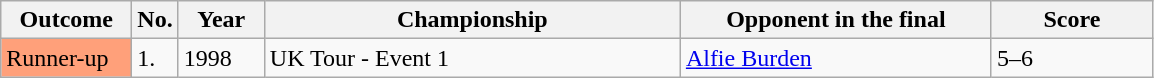<table class="sortable wikitable">
<tr>
<th width="80">Outcome</th>
<th width="20">No.</th>
<th width="50">Year</th>
<th style="width:270px;">Championship</th>
<th style="width:200px;">Opponent in the final</th>
<th style="width:100px;">Score</th>
</tr>
<tr>
<td style="background:#ffa07a">Runner-up</td>
<td>1.</td>
<td>1998</td>
<td>UK Tour - Event 1</td>
<td> <a href='#'>Alfie Burden</a></td>
<td>5–6</td>
</tr>
</table>
